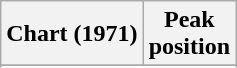<table class="wikitable sortable">
<tr>
<th align="left">Chart (1971)</th>
<th style="text-align:center;">Peak<br>position</th>
</tr>
<tr>
</tr>
<tr>
</tr>
</table>
